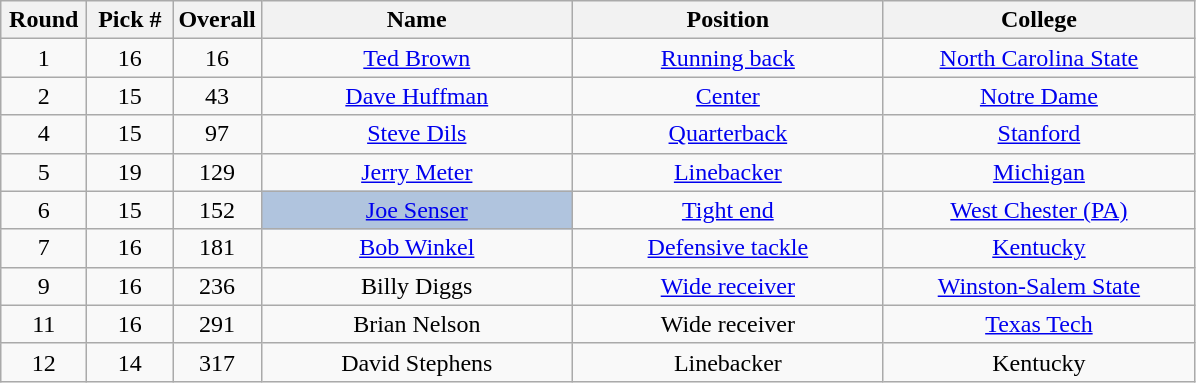<table class="wikitable sortable" style="text-align:center">
<tr>
<th width=50px>Round</th>
<th width=50px>Pick #</th>
<th width=50px>Overall</th>
<th width=200px>Name</th>
<th width=200px>Position</th>
<th width=200px>College</th>
</tr>
<tr>
<td>1</td>
<td>16</td>
<td>16</td>
<td><a href='#'>Ted Brown</a></td>
<td><a href='#'>Running back</a></td>
<td><a href='#'>North Carolina State</a></td>
</tr>
<tr>
<td>2</td>
<td>15</td>
<td>43</td>
<td><a href='#'>Dave Huffman</a></td>
<td><a href='#'>Center</a></td>
<td><a href='#'>Notre Dame</a></td>
</tr>
<tr>
<td>4</td>
<td>15</td>
<td>97</td>
<td><a href='#'>Steve Dils</a></td>
<td><a href='#'>Quarterback</a></td>
<td><a href='#'>Stanford</a></td>
</tr>
<tr>
<td>5</td>
<td>19</td>
<td>129</td>
<td><a href='#'>Jerry Meter</a></td>
<td><a href='#'>Linebacker</a></td>
<td><a href='#'>Michigan</a></td>
</tr>
<tr>
<td>6</td>
<td>15</td>
<td>152</td>
<td bgcolor=lightsteelblue><a href='#'>Joe Senser</a></td>
<td><a href='#'>Tight end</a></td>
<td><a href='#'>West Chester (PA)</a></td>
</tr>
<tr>
<td>7</td>
<td>16</td>
<td>181</td>
<td><a href='#'>Bob Winkel</a></td>
<td><a href='#'>Defensive tackle</a></td>
<td><a href='#'>Kentucky</a></td>
</tr>
<tr>
<td>9</td>
<td>16</td>
<td>236</td>
<td>Billy Diggs</td>
<td><a href='#'>Wide receiver</a></td>
<td><a href='#'>Winston-Salem State</a></td>
</tr>
<tr>
<td>11</td>
<td>16</td>
<td>291</td>
<td>Brian Nelson</td>
<td>Wide receiver</td>
<td><a href='#'>Texas Tech</a></td>
</tr>
<tr>
<td>12</td>
<td>14</td>
<td>317</td>
<td>David Stephens</td>
<td>Linebacker</td>
<td>Kentucky</td>
</tr>
</table>
